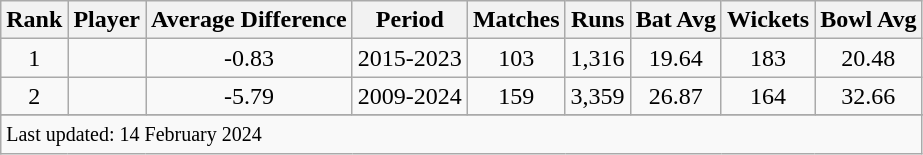<table class="wikitable plainrowheaders sortable">
<tr>
<th scope=col>Rank</th>
<th scope=col>Player</th>
<th scope=col>Average Difference</th>
<th scope=col>Period</th>
<th scope=col>Matches</th>
<th scope=col>Runs</th>
<th scope=col>Bat Avg</th>
<th scope=col>Wickets</th>
<th scope=col>Bowl Avg</th>
</tr>
<tr>
<td align=center>1</td>
<td> </td>
<td align=center>-0.83</td>
<td>2015-2023</td>
<td align=center>103</td>
<td align=center>1,316</td>
<td align=center>19.64</td>
<td align=center>183</td>
<td align=center>20.48</td>
</tr>
<tr>
<td align=center>2</td>
<td> </td>
<td align=center>-5.79</td>
<td>2009-2024</td>
<td align=center>159</td>
<td align=center>3,359</td>
<td align=center>26.87</td>
<td align=center>164</td>
<td align=center>32.66</td>
</tr>
<tr>
</tr>
<tr class=sortbottom>
<td colspan=9><small>Last updated: 14 February 2024</small></td>
</tr>
</table>
